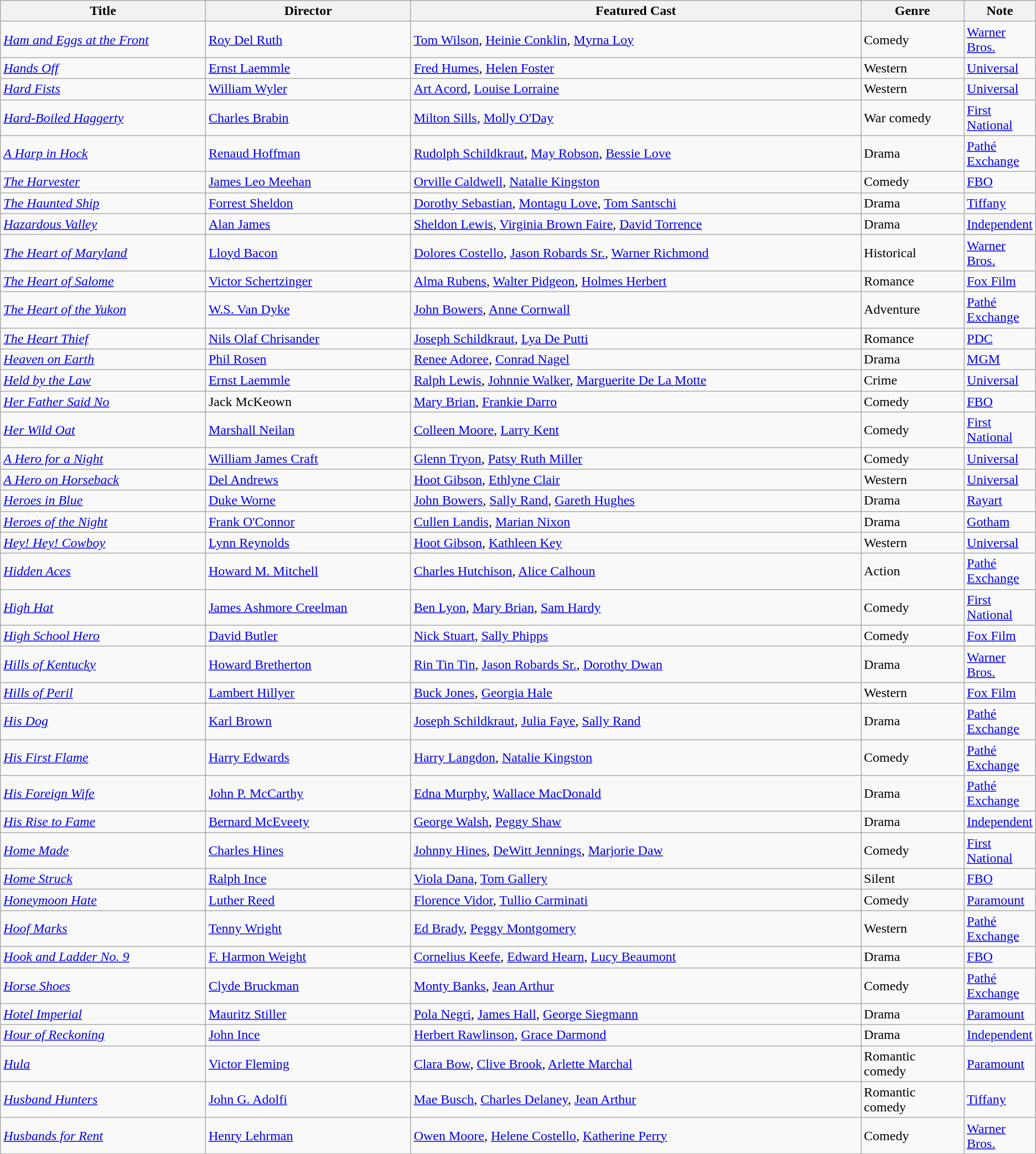<table class="wikitable">
<tr>
<th style="width:20%;">Title</th>
<th style="width:20%;">Director</th>
<th style="width:44%;">Featured Cast</th>
<th style="width:10%;">Genre</th>
<th style="width:10%;">Note</th>
</tr>
<tr>
<td><em><a href='#'>Ham and Eggs at the Front</a></em></td>
<td><a href='#'>Roy Del Ruth</a></td>
<td><a href='#'>Tom Wilson</a>, <a href='#'>Heinie Conklin</a>, <a href='#'>Myrna Loy</a></td>
<td>Comedy</td>
<td><a href='#'>Warner Bros.</a></td>
</tr>
<tr>
<td><em><a href='#'>Hands Off</a></em></td>
<td><a href='#'>Ernst Laemmle</a></td>
<td><a href='#'>Fred Humes</a>, <a href='#'>Helen Foster</a></td>
<td>Western</td>
<td><a href='#'>Universal</a></td>
</tr>
<tr>
<td><em><a href='#'>Hard Fists</a></em></td>
<td><a href='#'>William Wyler</a></td>
<td><a href='#'>Art Acord</a>, <a href='#'>Louise Lorraine</a></td>
<td>Western</td>
<td><a href='#'>Universal</a></td>
</tr>
<tr>
<td><em><a href='#'>Hard-Boiled Haggerty</a></em></td>
<td><a href='#'>Charles Brabin</a></td>
<td><a href='#'>Milton Sills</a>, <a href='#'>Molly O'Day</a></td>
<td>War comedy</td>
<td><a href='#'>First National</a></td>
</tr>
<tr>
<td><em><a href='#'>A Harp in Hock</a></em></td>
<td><a href='#'>Renaud Hoffman</a></td>
<td><a href='#'>Rudolph Schildkraut</a>, <a href='#'>May Robson</a>, <a href='#'>Bessie Love</a></td>
<td>Drama</td>
<td><a href='#'>Pathé Exchange</a></td>
</tr>
<tr>
<td><em><a href='#'>The Harvester</a></em></td>
<td><a href='#'>James Leo Meehan</a></td>
<td><a href='#'>Orville Caldwell</a>, <a href='#'>Natalie Kingston</a></td>
<td>Comedy</td>
<td><a href='#'>FBO</a></td>
</tr>
<tr>
<td><em><a href='#'>The Haunted Ship</a></em></td>
<td><a href='#'>Forrest Sheldon</a></td>
<td><a href='#'>Dorothy Sebastian</a>, <a href='#'>Montagu Love</a>, <a href='#'>Tom Santschi</a></td>
<td>Drama</td>
<td><a href='#'>Tiffany</a></td>
</tr>
<tr>
<td><em><a href='#'>Hazardous Valley</a></em></td>
<td><a href='#'>Alan James</a></td>
<td><a href='#'>Sheldon Lewis</a>, <a href='#'>Virginia Brown Faire</a>, <a href='#'>David Torrence</a></td>
<td>Drama</td>
<td><a href='#'>Independent</a></td>
</tr>
<tr>
<td><em><a href='#'>The Heart of Maryland</a></em></td>
<td><a href='#'>Lloyd Bacon</a></td>
<td><a href='#'>Dolores Costello</a>, <a href='#'>Jason Robards Sr.</a>, <a href='#'>Warner Richmond</a></td>
<td>Historical</td>
<td><a href='#'>Warner Bros.</a></td>
</tr>
<tr>
<td><em><a href='#'>The Heart of Salome</a></em></td>
<td><a href='#'>Victor Schertzinger</a></td>
<td><a href='#'>Alma Rubens</a>, <a href='#'>Walter Pidgeon</a>, <a href='#'>Holmes Herbert</a></td>
<td>Romance</td>
<td><a href='#'>Fox Film</a></td>
</tr>
<tr>
<td><em><a href='#'>The Heart of the Yukon</a></em></td>
<td><a href='#'>W.S. Van Dyke</a></td>
<td><a href='#'>John Bowers</a>, <a href='#'>Anne Cornwall</a></td>
<td>Adventure</td>
<td><a href='#'>Pathé Exchange</a></td>
</tr>
<tr>
<td><em><a href='#'>The Heart Thief</a></em></td>
<td><a href='#'>Nils Olaf Chrisander</a></td>
<td><a href='#'>Joseph Schildkraut</a>, <a href='#'>Lya De Putti</a></td>
<td>Romance</td>
<td><a href='#'>PDC</a></td>
</tr>
<tr>
<td><em><a href='#'>Heaven on Earth</a></em></td>
<td><a href='#'>Phil Rosen</a></td>
<td><a href='#'>Renee Adoree</a>, <a href='#'>Conrad Nagel</a></td>
<td>Drama</td>
<td><a href='#'>MGM</a></td>
</tr>
<tr>
<td><em><a href='#'>Held by the Law</a></em></td>
<td><a href='#'>Ernst Laemmle</a></td>
<td><a href='#'>Ralph Lewis</a>, <a href='#'>Johnnie Walker</a>, <a href='#'>Marguerite De La Motte</a></td>
<td>Crime</td>
<td><a href='#'>Universal</a></td>
</tr>
<tr>
<td><em><a href='#'>Her Father Said No</a></em></td>
<td>Jack McKeown</td>
<td><a href='#'>Mary Brian</a>, <a href='#'>Frankie Darro</a></td>
<td>Comedy</td>
<td><a href='#'>FBO</a></td>
</tr>
<tr>
<td><em><a href='#'>Her Wild Oat</a></em></td>
<td><a href='#'>Marshall Neilan</a></td>
<td><a href='#'>Colleen Moore</a>, <a href='#'>Larry Kent</a></td>
<td>Comedy</td>
<td><a href='#'>First National</a></td>
</tr>
<tr>
<td><em><a href='#'>A Hero for a Night</a></em></td>
<td><a href='#'>William James Craft</a></td>
<td><a href='#'>Glenn Tryon</a>, <a href='#'>Patsy Ruth Miller</a></td>
<td>Comedy</td>
<td><a href='#'>Universal</a></td>
</tr>
<tr>
<td><em><a href='#'>A Hero on Horseback</a></em></td>
<td><a href='#'>Del Andrews</a></td>
<td><a href='#'>Hoot Gibson</a>, <a href='#'>Ethlyne Clair</a></td>
<td>Western</td>
<td><a href='#'>Universal</a></td>
</tr>
<tr>
<td><em><a href='#'>Heroes in Blue</a></em></td>
<td><a href='#'>Duke Worne</a></td>
<td><a href='#'>John Bowers</a>, <a href='#'>Sally Rand</a>, <a href='#'>Gareth Hughes</a></td>
<td>Drama</td>
<td><a href='#'>Rayart</a></td>
</tr>
<tr>
<td><em><a href='#'>Heroes of the Night</a></em></td>
<td><a href='#'>Frank O'Connor</a></td>
<td><a href='#'>Cullen Landis</a>, <a href='#'>Marian Nixon</a></td>
<td>Drama</td>
<td><a href='#'>Gotham</a></td>
</tr>
<tr>
<td><em><a href='#'>Hey! Hey! Cowboy</a></em></td>
<td><a href='#'>Lynn Reynolds</a></td>
<td><a href='#'>Hoot Gibson</a>, <a href='#'>Kathleen Key</a></td>
<td>Western</td>
<td><a href='#'>Universal</a></td>
</tr>
<tr>
<td><em><a href='#'>Hidden Aces</a></em></td>
<td><a href='#'>Howard M. Mitchell</a></td>
<td><a href='#'>Charles Hutchison</a>, <a href='#'>Alice Calhoun</a></td>
<td>Action</td>
<td><a href='#'>Pathé Exchange</a></td>
</tr>
<tr>
<td><em><a href='#'>High Hat</a></em></td>
<td><a href='#'>James Ashmore Creelman</a></td>
<td><a href='#'>Ben Lyon</a>, <a href='#'>Mary Brian</a>, <a href='#'>Sam Hardy</a></td>
<td>Comedy</td>
<td><a href='#'>First National</a></td>
</tr>
<tr>
<td><em><a href='#'>High School Hero</a></em></td>
<td><a href='#'>David Butler</a></td>
<td><a href='#'>Nick Stuart</a>, <a href='#'>Sally Phipps</a></td>
<td>Comedy</td>
<td><a href='#'>Fox Film</a></td>
</tr>
<tr>
<td><em><a href='#'>Hills of Kentucky</a></em></td>
<td><a href='#'>Howard Bretherton</a></td>
<td><a href='#'>Rin Tin Tin</a>, <a href='#'>Jason Robards Sr.</a>, <a href='#'>Dorothy Dwan</a></td>
<td>Drama</td>
<td><a href='#'>Warner Bros.</a></td>
</tr>
<tr>
<td><em><a href='#'>Hills of Peril</a></em></td>
<td><a href='#'>Lambert Hillyer</a></td>
<td><a href='#'>Buck Jones</a>, <a href='#'>Georgia Hale</a></td>
<td>Western</td>
<td><a href='#'>Fox Film</a></td>
</tr>
<tr>
<td><em><a href='#'>His Dog</a></em></td>
<td><a href='#'>Karl Brown</a></td>
<td><a href='#'>Joseph Schildkraut</a>, <a href='#'>Julia Faye</a>, <a href='#'>Sally Rand</a></td>
<td>Drama</td>
<td><a href='#'>Pathé Exchange</a></td>
</tr>
<tr>
<td><em><a href='#'>His First Flame</a></em></td>
<td><a href='#'>Harry Edwards</a></td>
<td><a href='#'>Harry Langdon</a>, <a href='#'>Natalie Kingston</a></td>
<td>Comedy</td>
<td><a href='#'>Pathé Exchange</a></td>
</tr>
<tr>
<td><em><a href='#'>His Foreign Wife</a></em></td>
<td><a href='#'>John P. McCarthy</a></td>
<td><a href='#'>Edna Murphy</a>, <a href='#'>Wallace MacDonald</a></td>
<td>Drama</td>
<td><a href='#'>Pathé Exchange</a></td>
</tr>
<tr>
<td><em><a href='#'>His Rise to Fame</a></em></td>
<td><a href='#'>Bernard McEveety</a></td>
<td><a href='#'>George Walsh</a>, <a href='#'>Peggy Shaw</a></td>
<td>Drama</td>
<td><a href='#'>Independent</a></td>
</tr>
<tr>
<td><em><a href='#'>Home Made</a></em></td>
<td><a href='#'>Charles Hines</a></td>
<td><a href='#'>Johnny Hines</a>, <a href='#'>DeWitt Jennings</a>, <a href='#'>Marjorie Daw</a></td>
<td>Comedy</td>
<td><a href='#'>First National</a></td>
</tr>
<tr>
<td><em><a href='#'>Home Struck</a></em></td>
<td><a href='#'>Ralph Ince</a></td>
<td><a href='#'>Viola Dana</a>, <a href='#'>Tom Gallery</a></td>
<td>Silent</td>
<td><a href='#'>FBO</a></td>
</tr>
<tr>
<td><em><a href='#'>Honeymoon Hate</a></em></td>
<td><a href='#'>Luther Reed</a></td>
<td><a href='#'>Florence Vidor</a>, <a href='#'>Tullio Carminati</a></td>
<td>Comedy</td>
<td><a href='#'>Paramount</a></td>
</tr>
<tr>
<td><em><a href='#'>Hoof Marks</a></em></td>
<td><a href='#'>Tenny Wright</a></td>
<td><a href='#'>Ed Brady</a>, <a href='#'>Peggy Montgomery</a></td>
<td>Western</td>
<td><a href='#'>Pathé Exchange</a></td>
</tr>
<tr>
<td><em><a href='#'>Hook and Ladder No. 9</a></em></td>
<td><a href='#'>F. Harmon Weight</a></td>
<td><a href='#'>Cornelius Keefe</a>, <a href='#'>Edward Hearn</a>, <a href='#'>Lucy Beaumont</a></td>
<td>Drama</td>
<td><a href='#'>FBO</a></td>
</tr>
<tr>
<td><em><a href='#'>Horse Shoes</a></em></td>
<td><a href='#'>Clyde Bruckman</a></td>
<td><a href='#'>Monty Banks</a>, <a href='#'>Jean Arthur</a></td>
<td>Comedy</td>
<td><a href='#'>Pathé Exchange</a></td>
</tr>
<tr>
<td><em><a href='#'>Hotel Imperial</a></em></td>
<td><a href='#'>Mauritz Stiller</a></td>
<td><a href='#'>Pola Negri</a>, <a href='#'>James Hall</a>, <a href='#'>George Siegmann</a></td>
<td>Drama</td>
<td><a href='#'>Paramount</a></td>
</tr>
<tr>
<td><em><a href='#'>Hour of Reckoning</a></em></td>
<td><a href='#'>John Ince</a></td>
<td><a href='#'>Herbert Rawlinson</a>, <a href='#'>Grace Darmond</a></td>
<td>Drama</td>
<td><a href='#'>Independent</a></td>
</tr>
<tr>
<td><em><a href='#'>Hula</a></em></td>
<td><a href='#'>Victor Fleming</a></td>
<td><a href='#'>Clara Bow</a>, <a href='#'>Clive Brook</a>, <a href='#'>Arlette Marchal</a></td>
<td>Romantic comedy</td>
<td><a href='#'>Paramount</a></td>
</tr>
<tr>
<td><em><a href='#'>Husband Hunters</a></em></td>
<td><a href='#'>John G. Adolfi</a></td>
<td><a href='#'>Mae Busch</a>, <a href='#'>Charles Delaney</a>, <a href='#'>Jean Arthur</a></td>
<td>Romantic comedy</td>
<td><a href='#'>Tiffany</a></td>
</tr>
<tr>
<td><em><a href='#'>Husbands for Rent</a></em></td>
<td><a href='#'>Henry Lehrman</a></td>
<td><a href='#'>Owen Moore</a>, <a href='#'>Helene Costello</a>, <a href='#'>Katherine Perry</a></td>
<td>Comedy</td>
<td><a href='#'>Warner Bros.</a></td>
</tr>
<tr>
</tr>
</table>
